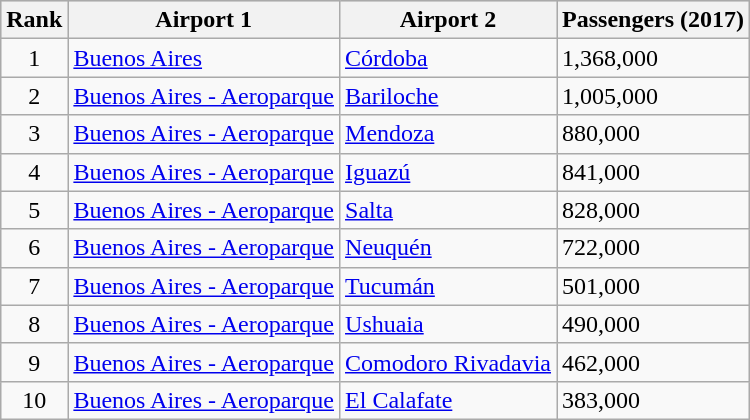<table class="wikitable sortable">
<tr style="background:lightgrey;">
<th>Rank</th>
<th>Airport 1</th>
<th>Airport 2</th>
<th>Passengers (2017)</th>
</tr>
<tr>
<td align=center>1</td>
<td> <a href='#'>Buenos Aires</a></td>
<td> <a href='#'>Córdoba</a></td>
<td>1,368,000</td>
</tr>
<tr>
<td align=center>2</td>
<td> <a href='#'>Buenos Aires - Aeroparque</a></td>
<td> <a href='#'>Bariloche</a></td>
<td>1,005,000</td>
</tr>
<tr>
<td align=center>3</td>
<td> <a href='#'>Buenos Aires - Aeroparque</a></td>
<td> <a href='#'>Mendoza</a></td>
<td>880,000</td>
</tr>
<tr>
<td align=center>4</td>
<td> <a href='#'>Buenos Aires - Aeroparque</a></td>
<td> <a href='#'>Iguazú</a></td>
<td>841,000</td>
</tr>
<tr>
<td align=center>5</td>
<td> <a href='#'>Buenos Aires - Aeroparque</a></td>
<td> <a href='#'>Salta</a></td>
<td>828,000</td>
</tr>
<tr>
<td align=center>6</td>
<td> <a href='#'>Buenos Aires - Aeroparque</a></td>
<td> <a href='#'>Neuquén</a></td>
<td>722,000</td>
</tr>
<tr>
<td align=center>7</td>
<td> <a href='#'>Buenos Aires - Aeroparque</a></td>
<td> <a href='#'>Tucumán</a></td>
<td>501,000</td>
</tr>
<tr>
<td align=center>8</td>
<td> <a href='#'>Buenos Aires - Aeroparque</a></td>
<td> <a href='#'>Ushuaia</a></td>
<td>490,000</td>
</tr>
<tr>
<td align=center>9</td>
<td> <a href='#'>Buenos Aires - Aeroparque</a></td>
<td> <a href='#'>Comodoro Rivadavia</a></td>
<td>462,000</td>
</tr>
<tr>
<td align=center>10</td>
<td> <a href='#'>Buenos Aires - Aeroparque</a></td>
<td> <a href='#'>El Calafate</a></td>
<td>383,000</td>
</tr>
</table>
